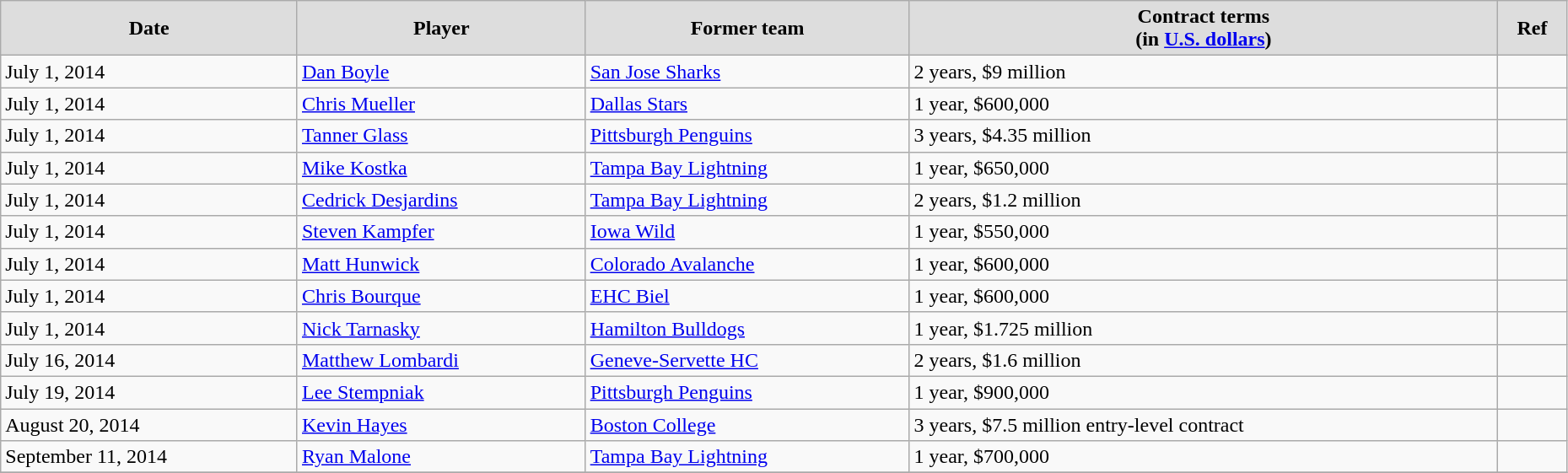<table class="wikitable" width=98%>
<tr align="center" bgcolor="#dddddd">
<td><strong>Date</strong></td>
<td><strong>Player</strong></td>
<td><strong>Former team</strong></td>
<td><strong>Contract terms</strong><br><strong>(in <a href='#'>U.S. dollars</a>)</strong></td>
<td><strong>Ref</strong></td>
</tr>
<tr>
<td>July 1, 2014</td>
<td><a href='#'>Dan Boyle</a></td>
<td><a href='#'>San Jose Sharks</a></td>
<td>2 years, $9 million</td>
<td></td>
</tr>
<tr>
<td>July 1, 2014</td>
<td><a href='#'>Chris Mueller</a></td>
<td><a href='#'>Dallas Stars</a></td>
<td>1 year, $600,000</td>
<td></td>
</tr>
<tr>
<td>July 1, 2014</td>
<td><a href='#'>Tanner Glass</a></td>
<td><a href='#'>Pittsburgh Penguins</a></td>
<td>3 years, $4.35 million</td>
<td></td>
</tr>
<tr>
<td>July 1, 2014</td>
<td><a href='#'>Mike Kostka</a></td>
<td><a href='#'>Tampa Bay Lightning</a></td>
<td>1 year, $650,000</td>
<td></td>
</tr>
<tr>
<td>July 1, 2014</td>
<td><a href='#'>Cedrick Desjardins</a></td>
<td><a href='#'>Tampa Bay Lightning</a></td>
<td>2 years, $1.2 million</td>
<td></td>
</tr>
<tr>
<td>July 1, 2014</td>
<td><a href='#'>Steven Kampfer</a></td>
<td><a href='#'>Iowa Wild</a></td>
<td>1 year, $550,000</td>
<td></td>
</tr>
<tr>
<td>July 1, 2014</td>
<td><a href='#'>Matt Hunwick</a></td>
<td><a href='#'>Colorado Avalanche</a></td>
<td>1 year, $600,000</td>
<td></td>
</tr>
<tr>
<td>July 1, 2014</td>
<td><a href='#'>Chris Bourque</a></td>
<td><a href='#'>EHC Biel</a></td>
<td>1 year, $600,000</td>
<td></td>
</tr>
<tr>
<td>July 1, 2014</td>
<td><a href='#'>Nick Tarnasky</a></td>
<td><a href='#'>Hamilton Bulldogs</a></td>
<td>1 year, $1.725 million</td>
<td></td>
</tr>
<tr>
<td>July 16, 2014</td>
<td><a href='#'>Matthew Lombardi</a></td>
<td><a href='#'>Geneve-Servette HC</a></td>
<td>2 years, $1.6 million</td>
<td></td>
</tr>
<tr>
<td>July 19, 2014</td>
<td><a href='#'>Lee Stempniak</a></td>
<td><a href='#'>Pittsburgh Penguins</a></td>
<td>1 year, $900,000</td>
<td></td>
</tr>
<tr>
<td>August 20, 2014</td>
<td><a href='#'>Kevin Hayes</a></td>
<td><a href='#'>Boston College</a></td>
<td>3 years, $7.5 million entry-level contract</td>
<td></td>
</tr>
<tr>
<td>September 11, 2014</td>
<td><a href='#'>Ryan Malone</a></td>
<td><a href='#'>Tampa Bay Lightning</a></td>
<td>1 year, $700,000</td>
<td></td>
</tr>
<tr>
</tr>
</table>
